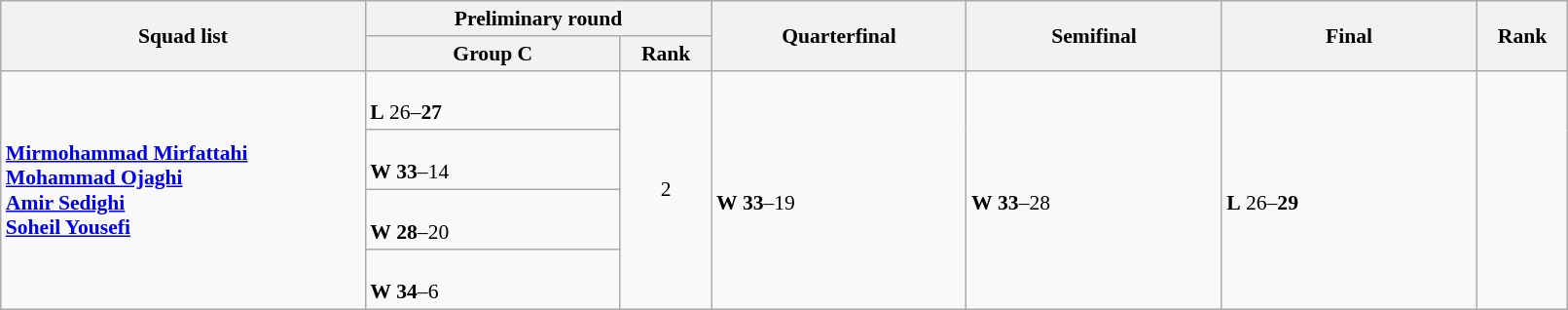<table class="wikitable" width="85%" style="text-align:left; font-size:90%">
<tr>
<th rowspan="2" width="20%">Squad list</th>
<th colspan="2">Preliminary round</th>
<th rowspan="2" width="14%">Quarterfinal</th>
<th rowspan="2" width="14%">Semifinal</th>
<th rowspan="2" width="14%">Final</th>
<th rowspan="2" width="5%">Rank</th>
</tr>
<tr>
<th width="14%">Group C</th>
<th width="5%">Rank</th>
</tr>
<tr>
<td rowspan="4"><strong><a href='#'>Mirmohammad Mirfattahi</a><br><a href='#'>Mohammad Ojaghi</a><br><a href='#'>Amir Sedighi</a><br><a href='#'>Soheil Yousefi</a></strong></td>
<td><br><strong>L</strong> 26–<strong>27</strong></td>
<td rowspan="4" align=center>2 <strong></strong></td>
<td rowspan="4"><br><strong>W</strong> <strong>33</strong>–19</td>
<td rowspan="4"><br><strong>W</strong> <strong>33</strong>–28</td>
<td rowspan="4"><br><strong>L</strong> 26–<strong>29</strong></td>
<td rowspan="4" align="center"></td>
</tr>
<tr>
<td><br><strong>W</strong> <strong>33</strong>–14</td>
</tr>
<tr>
<td><br><strong>W</strong> <strong>28</strong>–20</td>
</tr>
<tr>
<td><br><strong>W</strong> <strong>34</strong>–6</td>
</tr>
</table>
